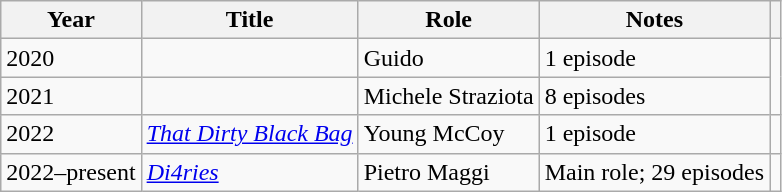<table class="wikitable sortable">
<tr>
<th>Year</th>
<th>Title</th>
<th>Role</th>
<th class="unsortable">Notes</th>
<th class="unsortable"></th>
</tr>
<tr>
<td>2020</td>
<td><em></em></td>
<td>Guido</td>
<td>1 episode</td>
<td rowspan="2"></td>
</tr>
<tr>
<td>2021</td>
<td><em></em></td>
<td>Michele Straziota</td>
<td>8 episodes</td>
</tr>
<tr>
<td>2022</td>
<td><em><a href='#'>That Dirty Black Bag</a></em></td>
<td>Young McCoy</td>
<td>1 episode</td>
<td></td>
</tr>
<tr>
<td>2022–present</td>
<td><em><a href='#'>Di4ries</a></em></td>
<td>Pietro Maggi</td>
<td>Main role; 29 episodes</td>
<td></td>
</tr>
</table>
